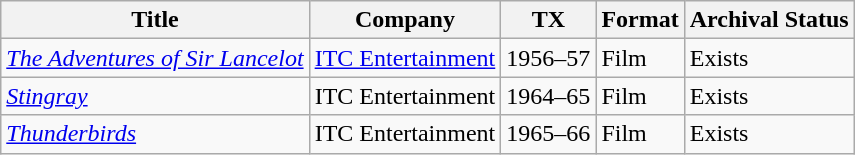<table class="wikitable">
<tr>
<th>Title</th>
<th>Company</th>
<th>TX</th>
<th>Format</th>
<th>Archival Status</th>
</tr>
<tr>
<td><em><a href='#'>The Adventures of Sir Lancelot</a></em></td>
<td><a href='#'>ITC Entertainment</a></td>
<td>1956–57</td>
<td>Film</td>
<td>Exists</td>
</tr>
<tr>
<td><a href='#'><em>Stingray</em></a></td>
<td>ITC Entertainment</td>
<td>1964–65</td>
<td>Film</td>
<td>Exists</td>
</tr>
<tr>
<td><a href='#'><em>Thunderbirds</em></a></td>
<td>ITC Entertainment</td>
<td>1965–66</td>
<td>Film</td>
<td>Exists</td>
</tr>
</table>
